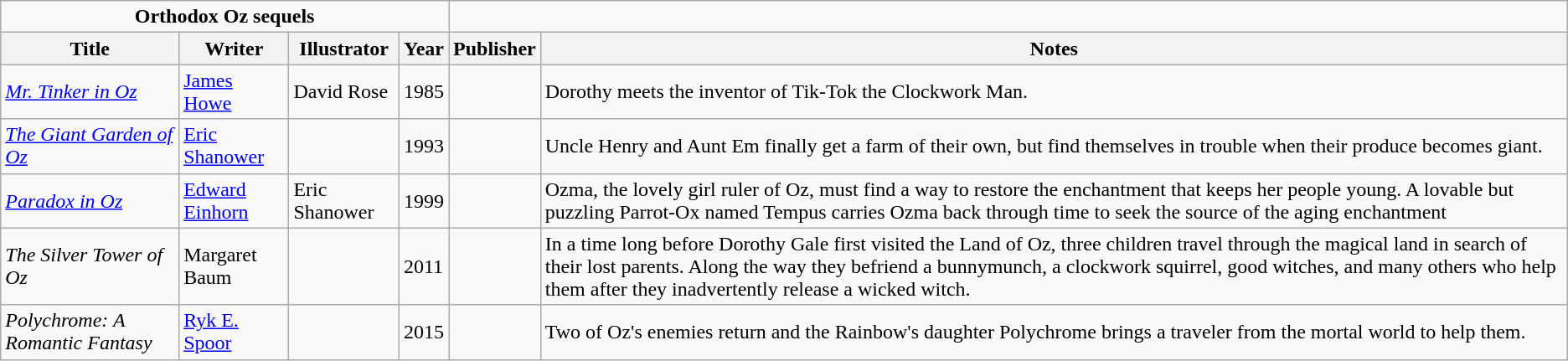<table class="wikitable">
<tr>
<td colspan="4" style="text-align:center;"><strong>Orthodox Oz sequels</strong></td>
</tr>
<tr>
<th>Title</th>
<th>Writer</th>
<th>Illustrator</th>
<th>Year</th>
<th>Publisher</th>
<th>Notes</th>
</tr>
<tr>
<td><em><a href='#'>Mr. Tinker in Oz</a></em></td>
<td><a href='#'>James Howe</a></td>
<td>David Rose</td>
<td>1985</td>
<td></td>
<td>Dorothy meets the inventor of Tik-Tok the Clockwork Man.</td>
</tr>
<tr>
<td><em><a href='#'>The Giant Garden of Oz</a></em></td>
<td><a href='#'>Eric Shanower</a></td>
<td></td>
<td>1993</td>
<td></td>
<td>Uncle Henry and Aunt Em finally get a farm of their own, but find themselves in trouble when their produce becomes giant.</td>
</tr>
<tr>
<td><em><a href='#'>Paradox in Oz</a></em></td>
<td><a href='#'>Edward Einhorn</a></td>
<td>Eric Shanower</td>
<td>1999</td>
<td></td>
<td>Ozma, the lovely girl ruler of Oz, must find a way to restore the enchantment that keeps her people young. A lovable but puzzling Parrot-Ox named Tempus carries Ozma back through time to seek the source of the aging enchantment</td>
</tr>
<tr>
<td><em>The Silver Tower of Oz</em></td>
<td>Margaret Baum</td>
<td></td>
<td>2011</td>
<td></td>
<td>In a time long before Dorothy Gale first visited the Land of Oz, three children travel through the magical land in search of their lost parents.  Along the way they befriend a bunnymunch, a clockwork squirrel, good witches, and many others who help them after they inadvertently release a wicked witch.</td>
</tr>
<tr>
<td><em>Polychrome: A Romantic Fantasy</em></td>
<td><a href='#'>Ryk E. Spoor</a></td>
<td></td>
<td>2015</td>
<td></td>
<td>Two of Oz's enemies return and the Rainbow's daughter Polychrome brings a traveler from the mortal world to help them.</td>
</tr>
</table>
